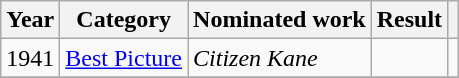<table class="wikitable">
<tr>
<th>Year</th>
<th>Category</th>
<th>Nominated work</th>
<th>Result</th>
<th></th>
</tr>
<tr>
<td>1941</td>
<td><a href='#'>Best Picture</a></td>
<td><em>Citizen Kane</em></td>
<td></td>
<td></td>
</tr>
<tr>
</tr>
</table>
